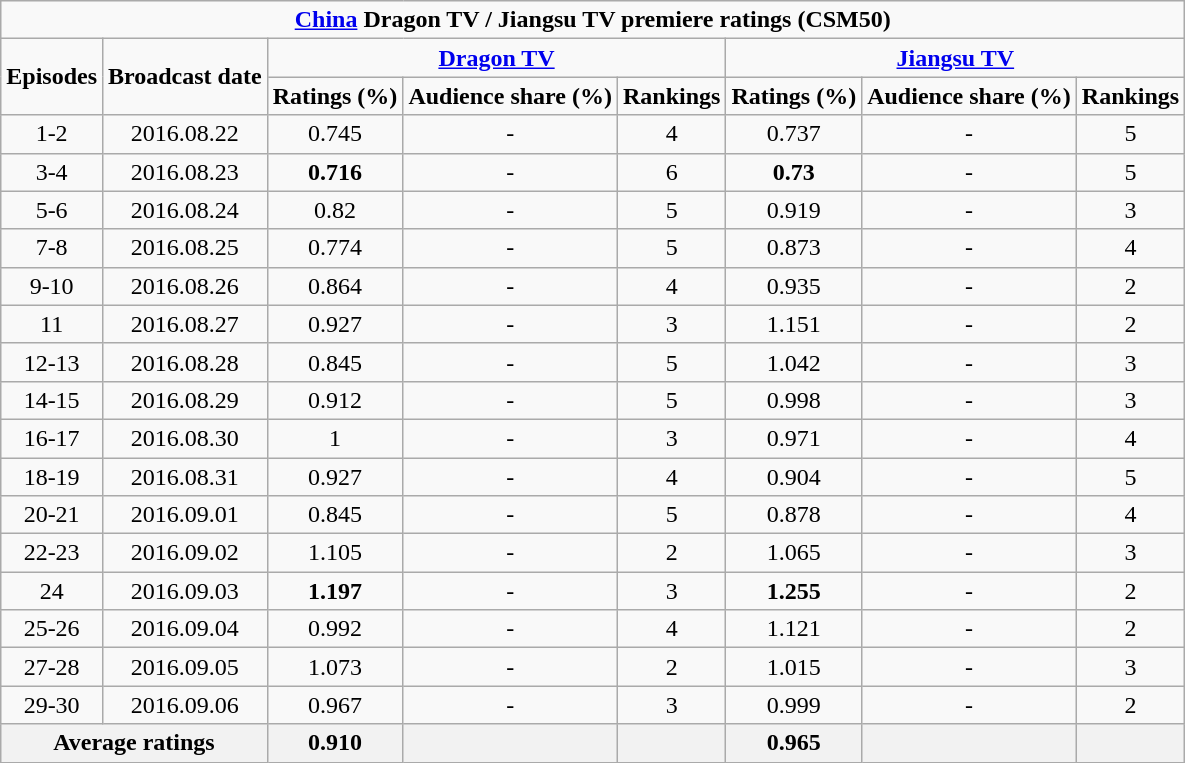<table class="wikitable sortable mw-collapsible jquery-tablesorter" style="text-align:center">
<tr>
<td colspan="11"><strong><a href='#'>China</a> Dragon TV / Jiangsu TV premiere ratings (CSM50)</strong></td>
</tr>
<tr>
<td rowspan="2"><strong>Episodes</strong></td>
<td rowspan="2"><strong>Broadcast date</strong></td>
<td colspan="3"><strong><a href='#'>Dragon TV</a></strong></td>
<td colspan="3"><strong><a href='#'>Jiangsu TV</a></strong></td>
</tr>
<tr>
<td><strong>Ratings (%)</strong></td>
<td><strong>Audience share (%)</strong></td>
<td><strong>Rankings</strong></td>
<td><strong>Ratings (%)</strong></td>
<td><strong>Audience share (%)</strong></td>
<td><strong>Rankings</strong></td>
</tr>
<tr>
<td>1-2</td>
<td>2016.08.22</td>
<td>0.745</td>
<td>-</td>
<td>4</td>
<td>0.737</td>
<td>-</td>
<td>5</td>
</tr>
<tr>
<td>3-4</td>
<td>2016.08.23</td>
<td><strong><span>0.716</span></strong></td>
<td>-</td>
<td>6</td>
<td><strong><span>0.73</span></strong></td>
<td>-</td>
<td>5</td>
</tr>
<tr>
<td>5-6</td>
<td>2016.08.24</td>
<td>0.82</td>
<td>-</td>
<td>5</td>
<td>0.919</td>
<td>-</td>
<td>3</td>
</tr>
<tr>
<td>7-8</td>
<td>2016.08.25</td>
<td>0.774</td>
<td>-</td>
<td>5</td>
<td>0.873</td>
<td>-</td>
<td>4</td>
</tr>
<tr>
<td>9-10</td>
<td>2016.08.26</td>
<td>0.864</td>
<td>-</td>
<td>4</td>
<td>0.935</td>
<td>-</td>
<td>2</td>
</tr>
<tr>
<td>11</td>
<td>2016.08.27</td>
<td>0.927</td>
<td>-</td>
<td>3</td>
<td>1.151</td>
<td>-</td>
<td>2</td>
</tr>
<tr>
<td>12-13</td>
<td>2016.08.28</td>
<td>0.845</td>
<td>-</td>
<td>5</td>
<td>1.042</td>
<td>-</td>
<td>3</td>
</tr>
<tr>
<td>14-15</td>
<td>2016.08.29</td>
<td>0.912</td>
<td>-</td>
<td>5</td>
<td>0.998</td>
<td>-</td>
<td>3</td>
</tr>
<tr>
<td>16-17</td>
<td>2016.08.30</td>
<td>1</td>
<td>-</td>
<td>3</td>
<td>0.971</td>
<td>-</td>
<td>4</td>
</tr>
<tr>
<td>18-19</td>
<td>2016.08.31</td>
<td>0.927</td>
<td>-</td>
<td>4</td>
<td>0.904</td>
<td>-</td>
<td>5</td>
</tr>
<tr>
<td>20-21</td>
<td>2016.09.01</td>
<td>0.845</td>
<td>-</td>
<td>5</td>
<td>0.878</td>
<td>-</td>
<td>4</td>
</tr>
<tr>
<td>22-23</td>
<td>2016.09.02</td>
<td>1.105</td>
<td>-</td>
<td>2</td>
<td>1.065</td>
<td>-</td>
<td>3</td>
</tr>
<tr>
<td>24</td>
<td>2016.09.03</td>
<td><strong><span>1.197</span></strong></td>
<td>-</td>
<td>3</td>
<td><strong><span>1.255</span></strong></td>
<td>-</td>
<td>2</td>
</tr>
<tr>
<td>25-26</td>
<td>2016.09.04</td>
<td>0.992</td>
<td>-</td>
<td>4</td>
<td>1.121</td>
<td>-</td>
<td>2</td>
</tr>
<tr>
<td>27-28</td>
<td>2016.09.05</td>
<td>1.073</td>
<td>-</td>
<td>2</td>
<td>1.015</td>
<td>-</td>
<td>3</td>
</tr>
<tr>
<td>29-30</td>
<td>2016.09.06</td>
<td>0.967</td>
<td>-</td>
<td>3</td>
<td>0.999</td>
<td>-</td>
<td>2</td>
</tr>
<tr>
<th colspan="2">Average ratings</th>
<th>0.910</th>
<th></th>
<th></th>
<th>0.965</th>
<th></th>
<th></th>
</tr>
</table>
